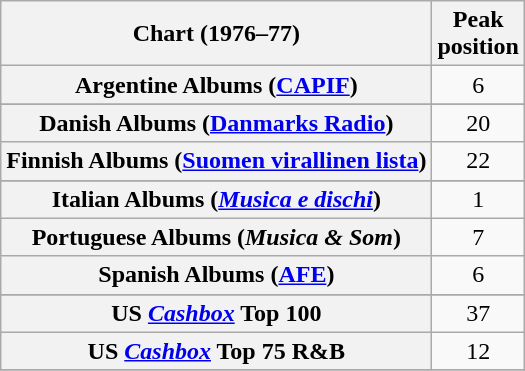<table class="wikitable sortable plainrowheaders" style="text-align:center;">
<tr>
<th scope="col">Chart (1976–77)</th>
<th scope="col">Peak<br>position</th>
</tr>
<tr>
<th scope="row">Argentine Albums (<a href='#'>CAPIF</a>)</th>
<td>6</td>
</tr>
<tr>
</tr>
<tr>
<th scope="row">Danish Albums (<a href='#'>Danmarks Radio</a>)</th>
<td>20</td>
</tr>
<tr>
<th scope="row">Finnish Albums (<a href='#'>Suomen virallinen lista</a>)</th>
<td>22</td>
</tr>
<tr>
</tr>
<tr>
<th scope="row">Italian Albums (<em><a href='#'>Musica e dischi</a></em>)</th>
<td>1</td>
</tr>
<tr>
<th scope="row">Portuguese Albums (<em>Musica & Som</em>)</th>
<td>7</td>
</tr>
<tr>
<th scope="row">Spanish Albums (<a href='#'>AFE</a>)</th>
<td>6</td>
</tr>
<tr>
</tr>
<tr>
</tr>
<tr>
</tr>
<tr>
<th scope="row">US <em><a href='#'>Cashbox</a></em> Top 100</th>
<td>37</td>
</tr>
<tr>
<th scope="row">US <em><a href='#'>Cashbox</a></em> Top 75 R&B</th>
<td>12</td>
</tr>
<tr>
</tr>
</table>
